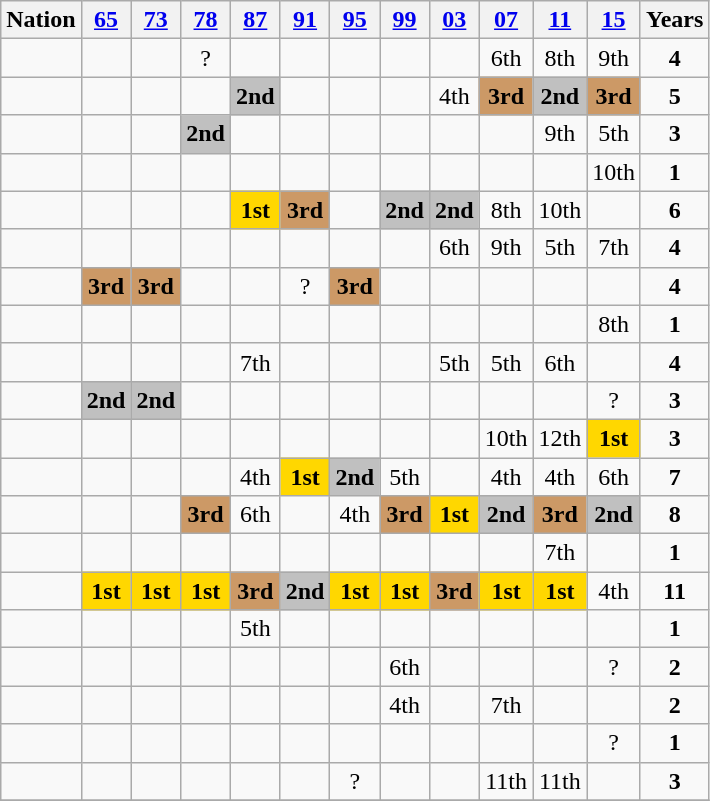<table class="wikitable" style="text-align:center">
<tr>
<th>Nation</th>
<th><a href='#'>65</a><br></th>
<th><a href='#'>73</a><br></th>
<th><a href='#'>78</a><br></th>
<th><a href='#'>87</a><br></th>
<th><a href='#'>91</a><br></th>
<th><a href='#'>95</a><br></th>
<th><a href='#'>99</a><br></th>
<th><a href='#'>03</a><br></th>
<th><a href='#'>07</a><br></th>
<th><a href='#'>11</a><br></th>
<th><a href='#'>15</a><br></th>
<th>Years</th>
</tr>
<tr>
<td align=left></td>
<td></td>
<td></td>
<td>?</td>
<td></td>
<td></td>
<td></td>
<td></td>
<td></td>
<td>6th</td>
<td>8th</td>
<td>9th</td>
<td><strong>4</strong></td>
</tr>
<tr>
<td align=left></td>
<td></td>
<td></td>
<td></td>
<td bgcolor=silver><strong>2nd</strong></td>
<td></td>
<td></td>
<td></td>
<td>4th</td>
<td bgcolor=#cc9966><strong>3rd</strong></td>
<td bgcolor=silver><strong>2nd</strong></td>
<td bgcolor=#cc9966><strong>3rd</strong></td>
<td><strong>5</strong></td>
</tr>
<tr>
<td align=left></td>
<td></td>
<td></td>
<td bgcolor=silver><strong>2nd</strong></td>
<td></td>
<td></td>
<td></td>
<td></td>
<td></td>
<td></td>
<td>9th</td>
<td>5th</td>
<td><strong>3</strong></td>
</tr>
<tr>
<td align=left></td>
<td></td>
<td></td>
<td></td>
<td></td>
<td></td>
<td></td>
<td></td>
<td></td>
<td></td>
<td></td>
<td>10th</td>
<td><strong>1</strong></td>
</tr>
<tr>
<td align=left></td>
<td></td>
<td></td>
<td></td>
<td bgcolor=gold><strong>1st</strong></td>
<td bgcolor=#cc9966><strong>3rd</strong></td>
<td></td>
<td bgcolor=silver><strong>2nd</strong></td>
<td bgcolor=silver><strong>2nd</strong></td>
<td>8th</td>
<td>10th</td>
<td></td>
<td><strong>6</strong></td>
</tr>
<tr>
<td align=left></td>
<td></td>
<td></td>
<td></td>
<td></td>
<td></td>
<td></td>
<td></td>
<td>6th</td>
<td>9th</td>
<td>5th</td>
<td>7th</td>
<td><strong>4</strong></td>
</tr>
<tr>
<td align=left></td>
<td bgcolor=#cc9966><strong>3rd</strong></td>
<td bgcolor=#cc9966><strong>3rd</strong></td>
<td></td>
<td></td>
<td>?</td>
<td bgcolor=#cc9966><strong>3rd</strong></td>
<td></td>
<td></td>
<td></td>
<td></td>
<td></td>
<td><strong>4</strong></td>
</tr>
<tr>
<td align=left></td>
<td></td>
<td></td>
<td></td>
<td></td>
<td></td>
<td></td>
<td></td>
<td></td>
<td></td>
<td></td>
<td>8th</td>
<td><strong>1</strong></td>
</tr>
<tr>
<td align=left></td>
<td></td>
<td></td>
<td></td>
<td>7th</td>
<td></td>
<td></td>
<td></td>
<td>5th</td>
<td>5th</td>
<td>6th</td>
<td></td>
<td><strong>4</strong></td>
</tr>
<tr>
<td align=left></td>
<td bgcolor=silver><strong>2nd</strong></td>
<td bgcolor=silver><strong>2nd</strong></td>
<td></td>
<td></td>
<td></td>
<td></td>
<td></td>
<td></td>
<td></td>
<td></td>
<td>?</td>
<td><strong>3</strong></td>
</tr>
<tr>
<td align=left></td>
<td></td>
<td></td>
<td></td>
<td></td>
<td></td>
<td></td>
<td></td>
<td></td>
<td>10th</td>
<td>12th</td>
<td bgcolor=gold><strong>1st</strong></td>
<td><strong>3</strong></td>
</tr>
<tr>
<td align=left></td>
<td></td>
<td></td>
<td></td>
<td>4th</td>
<td bgcolor=gold><strong>1st</strong></td>
<td bgcolor=silver><strong>2nd</strong></td>
<td>5th</td>
<td></td>
<td>4th</td>
<td>4th</td>
<td>6th</td>
<td><strong>7</strong></td>
</tr>
<tr>
<td align=left></td>
<td></td>
<td></td>
<td bgcolor=#cc9966><strong>3rd</strong></td>
<td>6th</td>
<td></td>
<td>4th</td>
<td bgcolor=#cc9966><strong>3rd</strong></td>
<td bgcolor=gold><strong>1st</strong></td>
<td bgcolor=silver><strong>2nd</strong></td>
<td bgcolor=#cc9966><strong>3rd</strong></td>
<td bgcolor=silver><strong>2nd</strong></td>
<td><strong>8</strong></td>
</tr>
<tr>
<td align=left></td>
<td></td>
<td></td>
<td></td>
<td></td>
<td></td>
<td></td>
<td></td>
<td></td>
<td></td>
<td>7th</td>
<td></td>
<td><strong>1</strong></td>
</tr>
<tr>
<td align=left></td>
<td bgcolor=gold><strong>1st</strong></td>
<td bgcolor=gold><strong>1st</strong></td>
<td bgcolor=gold><strong>1st</strong></td>
<td bgcolor=#cc9966><strong>3rd</strong></td>
<td bgcolor=silver><strong>2nd</strong></td>
<td bgcolor=gold><strong>1st</strong></td>
<td bgcolor=gold><strong>1st</strong></td>
<td bgcolor=#cc9966><strong>3rd</strong></td>
<td bgcolor=gold><strong>1st</strong></td>
<td bgcolor=gold><strong>1st</strong></td>
<td>4th</td>
<td><strong>11</strong></td>
</tr>
<tr>
<td align=left></td>
<td></td>
<td></td>
<td></td>
<td>5th</td>
<td></td>
<td></td>
<td></td>
<td></td>
<td></td>
<td></td>
<td></td>
<td><strong>1</strong></td>
</tr>
<tr>
<td align=left></td>
<td></td>
<td></td>
<td></td>
<td></td>
<td></td>
<td></td>
<td>6th</td>
<td></td>
<td></td>
<td></td>
<td>?</td>
<td><strong>2</strong></td>
</tr>
<tr>
<td align=left></td>
<td></td>
<td></td>
<td></td>
<td></td>
<td></td>
<td></td>
<td>4th</td>
<td></td>
<td>7th</td>
<td></td>
<td></td>
<td><strong>2</strong></td>
</tr>
<tr>
<td align=left></td>
<td></td>
<td></td>
<td></td>
<td></td>
<td></td>
<td></td>
<td></td>
<td></td>
<td></td>
<td></td>
<td>?</td>
<td><strong>1</strong></td>
</tr>
<tr>
<td align=left></td>
<td></td>
<td></td>
<td></td>
<td></td>
<td></td>
<td>?</td>
<td></td>
<td></td>
<td>11th</td>
<td>11th</td>
<td></td>
<td><strong>3</strong></td>
</tr>
<tr>
</tr>
</table>
